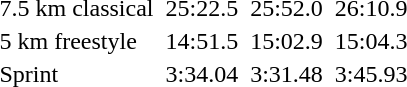<table>
<tr>
<td>7.5 km classical</td>
<td></td>
<td>25:22.5</td>
<td></td>
<td>25:52.0</td>
<td></td>
<td>26:10.9</td>
</tr>
<tr>
<td>5 km freestyle</td>
<td></td>
<td>14:51.5</td>
<td></td>
<td>15:02.9</td>
<td></td>
<td>15:04.3</td>
</tr>
<tr>
<td>Sprint</td>
<td></td>
<td>3:34.04</td>
<td></td>
<td>3:31.48</td>
<td></td>
<td>3:45.93</td>
</tr>
</table>
